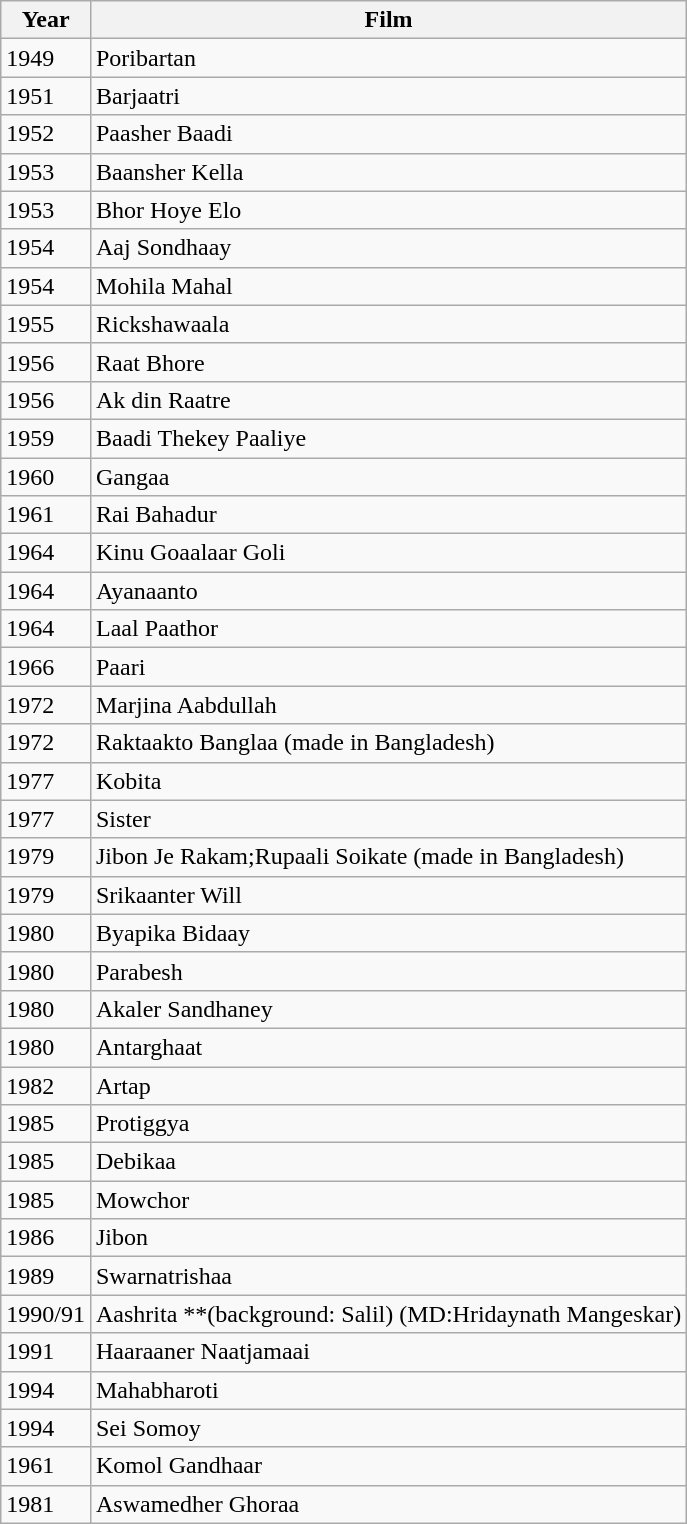<table class="wikitable">
<tr>
<th>Year</th>
<th>Film</th>
</tr>
<tr>
<td>1949</td>
<td>Poribartan</td>
</tr>
<tr>
<td>1951</td>
<td>Barjaatri</td>
</tr>
<tr>
<td>1952</td>
<td>Paasher Baadi</td>
</tr>
<tr>
<td>1953</td>
<td>Baansher Kella</td>
</tr>
<tr>
<td>1953</td>
<td>Bhor Hoye Elo</td>
</tr>
<tr>
<td>1954</td>
<td>Aaj Sondhaay</td>
</tr>
<tr>
<td>1954</td>
<td>Mohila Mahal</td>
</tr>
<tr>
<td>1955</td>
<td>Rickshawaala</td>
</tr>
<tr>
<td>1956</td>
<td>Raat Bhore</td>
</tr>
<tr>
<td>1956</td>
<td>Ak din Raatre</td>
</tr>
<tr>
<td>1959</td>
<td>Baadi Thekey Paaliye</td>
</tr>
<tr>
<td>1960</td>
<td>Gangaa</td>
</tr>
<tr>
<td>1961</td>
<td>Rai Bahadur</td>
</tr>
<tr>
<td>1964</td>
<td>Kinu Goaalaar Goli</td>
</tr>
<tr>
<td>1964</td>
<td>Ayanaanto</td>
</tr>
<tr>
<td>1964</td>
<td>Laal Paathor</td>
</tr>
<tr>
<td>1966</td>
<td>Paari</td>
</tr>
<tr>
<td>1972</td>
<td>Marjina Aabdullah</td>
</tr>
<tr>
<td>1972</td>
<td>Raktaakto Banglaa (made in Bangladesh)</td>
</tr>
<tr>
<td>1977</td>
<td>Kobita</td>
</tr>
<tr>
<td>1977</td>
<td>Sister</td>
</tr>
<tr>
<td>1979</td>
<td>Jibon Je Rakam;Rupaali Soikate (made in Bangladesh)</td>
</tr>
<tr>
<td>1979</td>
<td>Srikaanter Will</td>
</tr>
<tr>
<td>1980</td>
<td>Byapika Bidaay</td>
</tr>
<tr>
<td>1980</td>
<td>Parabesh</td>
</tr>
<tr>
<td>1980</td>
<td>Akaler Sandhaney</td>
</tr>
<tr>
<td>1980</td>
<td>Antarghaat</td>
</tr>
<tr>
<td>1982</td>
<td>Artap</td>
</tr>
<tr>
<td>1985</td>
<td>Protiggya</td>
</tr>
<tr>
<td>1985</td>
<td>Debikaa</td>
</tr>
<tr>
<td>1985</td>
<td>Mowchor</td>
</tr>
<tr>
<td>1986</td>
<td>Jibon</td>
</tr>
<tr>
<td>1989</td>
<td>Swarnatrishaa</td>
</tr>
<tr>
<td>1990/91</td>
<td>Aashrita **(background: Salil) (MD:Hridaynath Mangeskar)</td>
</tr>
<tr>
<td>1991</td>
<td>Haaraaner Naatjamaai</td>
</tr>
<tr>
<td>1994</td>
<td>Mahabharoti</td>
</tr>
<tr>
<td>1994</td>
<td>Sei Somoy</td>
</tr>
<tr>
<td>1961</td>
<td>Komol Gandhaar</td>
</tr>
<tr>
<td>1981</td>
<td>Aswamedher Ghoraa</td>
</tr>
</table>
